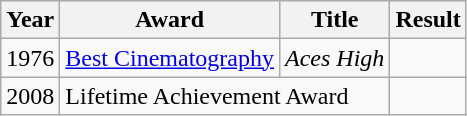<table class="wikitable">
<tr>
<th>Year</th>
<th>Award</th>
<th>Title</th>
<th>Result</th>
</tr>
<tr>
<td>1976</td>
<td><a href='#'>Best Cinematography</a></td>
<td><em>Aces High</em></td>
<td></td>
</tr>
<tr>
<td>2008</td>
<td colspan=2>Lifetime Achievement Award</td>
<td></td>
</tr>
</table>
